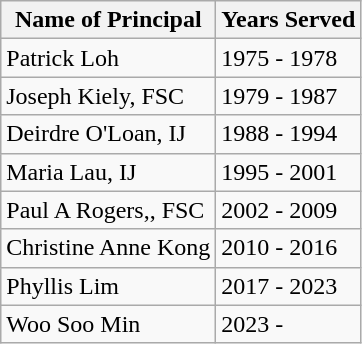<table class="wikitable">
<tr>
<th>Name of Principal</th>
<th>Years Served</th>
</tr>
<tr>
<td>Patrick Loh</td>
<td>1975 - 1978</td>
</tr>
<tr>
<td>Joseph Kiely, FSC</td>
<td>1979 - 1987</td>
</tr>
<tr>
<td>Deirdre O'Loan, IJ</td>
<td>1988 - 1994</td>
</tr>
<tr>
<td>Maria Lau, IJ</td>
<td>1995 - 2001</td>
</tr>
<tr>
<td>Paul A Rogers,, FSC</td>
<td>2002 - 2009</td>
</tr>
<tr>
<td>Christine Anne Kong</td>
<td>2010 - 2016</td>
</tr>
<tr>
<td>Phyllis Lim</td>
<td>2017 - 2023</td>
</tr>
<tr>
<td>Woo Soo Min</td>
<td>2023 -</td>
</tr>
</table>
